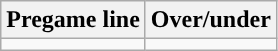<table class="wikitable">
<tr align="center">
<th>Pregame line</th>
<th>Over/under</th>
</tr>
<tr align="center">
<td></td>
<td></td>
</tr>
</table>
